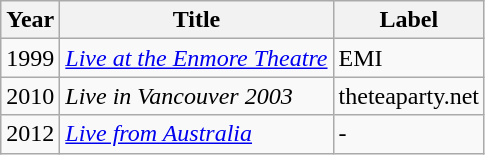<table class="wikitable">
<tr>
<th align="center">Year</th>
<th align="center">Title</th>
<th align="center">Label</th>
</tr>
<tr>
<td>1999</td>
<td><em><a href='#'>Live at the Enmore Theatre</a></em></td>
<td>EMI</td>
</tr>
<tr>
<td>2010</td>
<td><em>Live in Vancouver 2003</em></td>
<td>theteaparty.net</td>
</tr>
<tr>
<td>2012</td>
<td><em><a href='#'>Live from Australia</a></em></td>
<td>-</td>
</tr>
</table>
